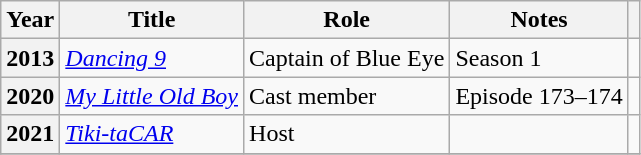<table class="wikitable sortable plainrowheaders">
<tr>
<th scope="col">Year</th>
<th scope="col">Title</th>
<th scope="col">Role</th>
<th>Notes</th>
<th scope="col" class="unsortable"></th>
</tr>
<tr>
<th scope="row">2013</th>
<td><em><a href='#'>Dancing 9</a> </em></td>
<td>Captain of Blue Eye</td>
<td>Season 1</td>
<td></td>
</tr>
<tr>
<th scope="row">2020</th>
<td><em><a href='#'>My Little Old Boy</a></em></td>
<td>Cast member</td>
<td>Episode 173–174</td>
<td></td>
</tr>
<tr>
<th scope="row">2021</th>
<td><em><a href='#'>Tiki-taCAR</a></em></td>
<td>Host</td>
<td></td>
<td></td>
</tr>
<tr>
</tr>
</table>
